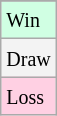<table class="wikitable">
<tr>
</tr>
<tr bgcolor = "#d0ffe3">
<td><small>Win</small></td>
</tr>
<tr bgcolor = "#f3f3f3">
<td><small>Draw</small></td>
</tr>
<tr bgcolor = "#ffd0e3">
<td><small>Loss</small></td>
</tr>
</table>
